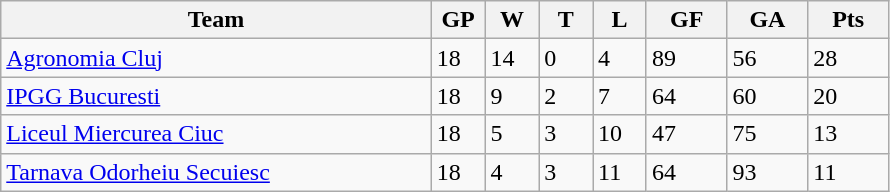<table class="wikitable">
<tr>
<th width="40%">Team</th>
<th width="5%">GP</th>
<th width="5%">W</th>
<th width="5%">T</th>
<th width="5%">L</th>
<th width="7.5%">GF</th>
<th width="7.5%">GA</th>
<th width="7.5%">Pts</th>
</tr>
<tr>
<td><a href='#'>Agronomia Cluj</a></td>
<td>18</td>
<td>14</td>
<td>0</td>
<td>4</td>
<td>89</td>
<td>56</td>
<td>28</td>
</tr>
<tr>
<td><a href='#'>IPGG Bucuresti</a></td>
<td>18</td>
<td>9</td>
<td>2</td>
<td>7</td>
<td>64</td>
<td>60</td>
<td>20</td>
</tr>
<tr>
<td><a href='#'>Liceul Miercurea Ciuc</a></td>
<td>18</td>
<td>5</td>
<td>3</td>
<td>10</td>
<td>47</td>
<td>75</td>
<td>13</td>
</tr>
<tr>
<td><a href='#'>Tarnava Odorheiu Secuiesc</a></td>
<td>18</td>
<td>4</td>
<td>3</td>
<td>11</td>
<td>64</td>
<td>93</td>
<td>11</td>
</tr>
</table>
